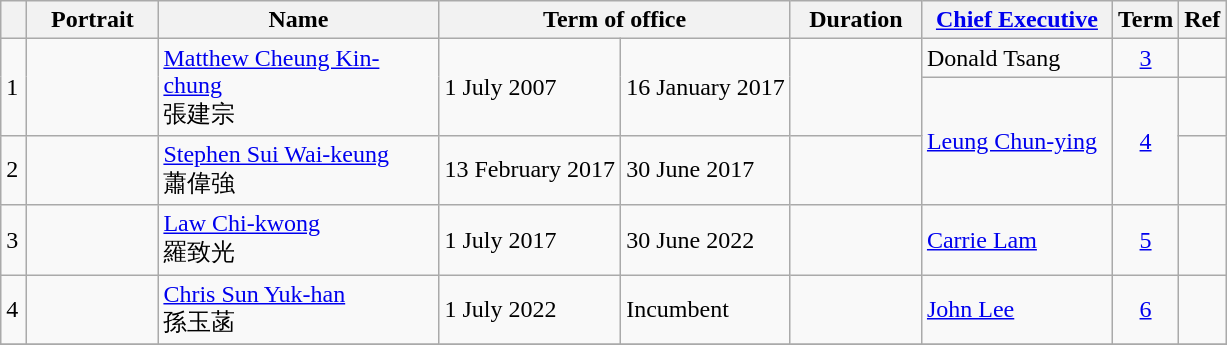<table class="wikitable"  style="text-align:left">
<tr>
<th width=10px></th>
<th width=80px>Portrait</th>
<th width=180px>Name</th>
<th width=180px colspan=2>Term of office</th>
<th width=80px>Duration</th>
<th width=120px><a href='#'>Chief Executive</a></th>
<th>Term</th>
<th>Ref</th>
</tr>
<tr>
<td rowspan=2 bgcolor=>1</td>
<td rowspan=2></td>
<td rowspan=2><a href='#'>Matthew Cheung Kin-chung</a><br>張建宗</td>
<td rowspan=2>1 July 2007</td>
<td rowspan=2>16 January 2017</td>
<td rowspan=2></td>
<td>Donald Tsang<br></td>
<td align="center"><a href='#'>3</a></td>
<td></td>
</tr>
<tr>
<td rowspan=2><a href='#'>Leung Chun-ying</a><br></td>
<td rowspan=2 align=center><a href='#'>4</a></td>
<td></td>
</tr>
<tr>
<td bgcolor=>2</td>
<td></td>
<td><a href='#'>Stephen Sui Wai-keung</a><br>蕭偉強</td>
<td>13 February 2017</td>
<td>30 June 2017</td>
<td></td>
<td></td>
</tr>
<tr>
<td bgcolor=>3</td>
<td></td>
<td><a href='#'>Law Chi-kwong</a><br>羅致光</td>
<td>1 July 2017</td>
<td>30 June 2022</td>
<td></td>
<td><a href='#'>Carrie Lam</a><br></td>
<td align=center><a href='#'>5</a></td>
<td></td>
</tr>
<tr>
<td bgcolor=>4</td>
<td></td>
<td><a href='#'>Chris Sun Yuk-han</a><br>孫玉菡</td>
<td>1 July 2022</td>
<td>Incumbent</td>
<td></td>
<td><a href='#'>John Lee</a><br></td>
<td align=center><a href='#'>6</a></td>
<td></td>
</tr>
<tr>
</tr>
</table>
